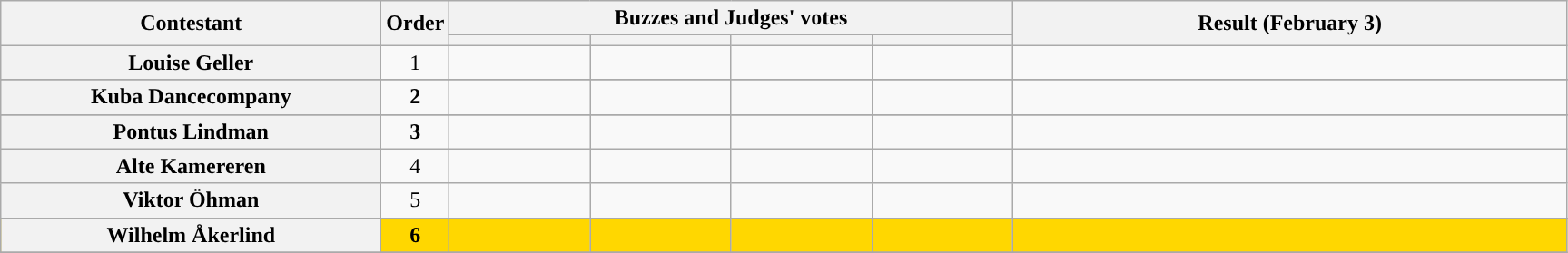<table class="wikitable plainrowheaders sortable" style="text-align:center;">
<tr>
<th scope="col" rowspan="2" class="unsortable" style="width:17em;">Contestant</th>
<th scope="col" rowspan="2" style="width:1em;">Order</th>
<th scope="col" colspan="4" class="unsortable" style="width:24em;">Buzzes and Judges' votes</th>
<th scope="col" rowspan="2" style="width:25em;">Result (February 3)</th>
</tr>
<tr>
<th scope="col" class="unsortable" style="width:6em;"></th>
<th scope="col" class="unsortable" style="width:6em;"></th>
<th scope="col" class="unsortable" style="width:6em;"></th>
<th scope="col" class="unsortable" style="width:6em;"></th>
</tr>
<tr>
<th scope="row">Louise Geller</th>
<td>1</td>
<td style="text-align:center;"></td>
<td style="text-align:center;"></td>
<td style="text-align:center;"></td>
<td style="text-align:center;"></td>
<td></td>
</tr>
<tr>
</tr>
<tr -style="background:NavajoWhite">
<th scope="row">Kuba Dancecompany</th>
<td><strong>2</strong></td>
<td style="text-align:center;"></td>
<td style="text-align:center;"></td>
<td style="text-align:center;"></td>
<td style="text-align:center;"></td>
<td><strong></strong></td>
</tr>
<tr>
</tr>
<tr -style="background:NavajoWhite">
<th scope="row">Pontus Lindman</th>
<td><strong>3</strong></td>
<td style="text-align:center;"></td>
<td style="text-align:center;"></td>
<td style="text-align:center;"></td>
<td style="text-align:center;"></td>
<td><strong></strong></td>
</tr>
<tr>
<th scope="row">Alte Kamereren</th>
<td>4</td>
<td style="text-align:center;"></td>
<td style="text-align:center;"></td>
<td style="text-align:center;"></td>
<td style="text-align:center;"></td>
<td></td>
</tr>
<tr>
<th scope="row">Viktor Öhman</th>
<td>5</td>
<td style="text-align:center;"></td>
<td style="text-align:center;"></td>
<td style="text-align:center;"></td>
<td style="text-align:center;"></td>
<td></td>
</tr>
<tr>
</tr>
<tr style="background:gold">
<th scope="row">Wilhelm Åkerlind</th>
<td><strong>6</strong></td>
<td></td>
<td style="text-align:center;"></td>
<td style="text-align:center;"></td>
<td style="text-align:center;"></td>
<td><strong></strong></td>
</tr>
<tr>
</tr>
</table>
